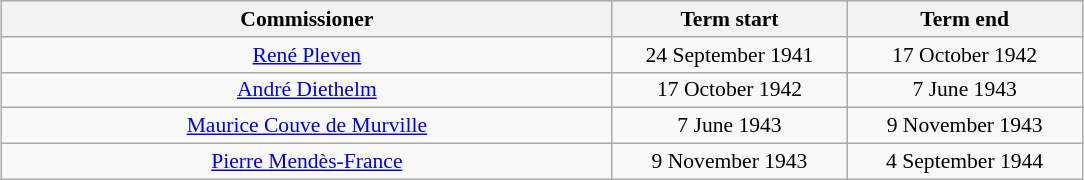<table class="wikitable sortable" style="font-size:90%; margin:1em auto 1em auto;">
<tr>
<th width="400px">Commissioner</th>
<th width="150px">Term start</th>
<th width="150px">Term end</th>
</tr>
<tr>
<td align="center"><a href='#'>René Pleven</a></td>
<td align="center">24 September 1941</td>
<td align="center">17 October 1942</td>
</tr>
<tr>
<td align="center"><a href='#'>André Diethelm</a></td>
<td align="center">17 October 1942</td>
<td align="center">7 June 1943</td>
</tr>
<tr>
<td align="center"><a href='#'>Maurice Couve de Murville</a></td>
<td align="center">7 June 1943</td>
<td align="center">9 November 1943</td>
</tr>
<tr>
<td align="center"><a href='#'>Pierre Mendès-France</a></td>
<td align="center">9 November 1943</td>
<td align="center">4 September 1944</td>
</tr>
</table>
